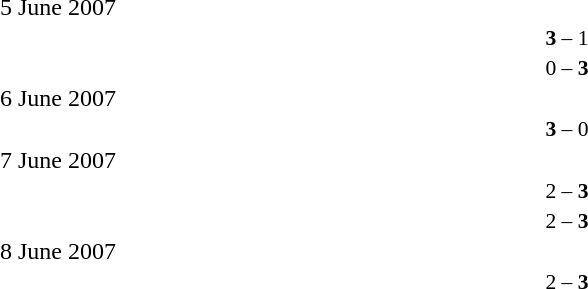<table width=100% cellspacing=1>
<tr>
<th width=25%></th>
<th width=10%></th>
<th></th>
</tr>
<tr>
<td>5 June 2007</td>
</tr>
<tr style=font-size:90%>
<td align=right><strong></strong></td>
<td align=center><strong>3</strong> – 1</td>
<td></td>
</tr>
<tr style=font-size:90%>
<td align=right></td>
<td align=center>0 – <strong>3</strong></td>
<td><strong></strong></td>
</tr>
<tr>
<td>6 June 2007</td>
</tr>
<tr style=font-size:90%>
<td align=right><strong></strong></td>
<td align=center><strong>3</strong> – 0</td>
<td></td>
</tr>
<tr>
<td>7 June 2007</td>
</tr>
<tr style=font-size:90%>
<td align=right></td>
<td align=center>2 – <strong>3</strong></td>
<td><strong></strong></td>
</tr>
<tr style=font-size:90%>
<td align=right></td>
<td align=center>2 – <strong>3</strong></td>
<td><strong></strong></td>
</tr>
<tr>
<td>8 June 2007</td>
</tr>
<tr style=font-size:90%>
<td align=right></td>
<td align=center>2 – <strong>3</strong></td>
<td><strong></strong></td>
</tr>
</table>
